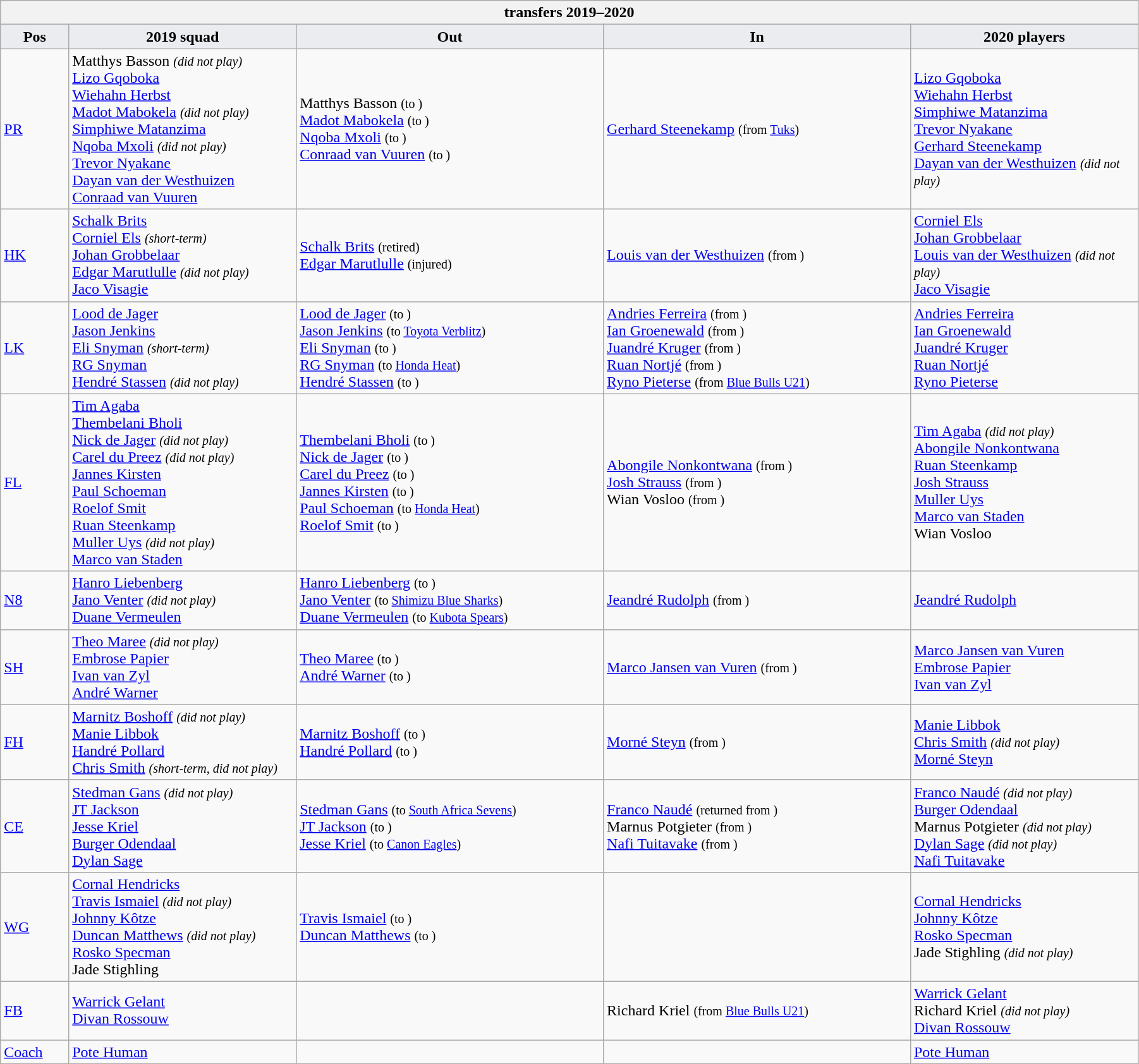<table class="wikitable" style="text-align: left; width:95%">
<tr>
<th colspan="100%"> transfers 2019–2020</th>
</tr>
<tr>
<th style="background:#ebecf0; width:6%;">Pos</th>
<th style="background:#ebecf0; width:20%;">2019 squad</th>
<th style="background:#ebecf0; width:27%;">Out</th>
<th style="background:#ebecf0; width:27%;">In</th>
<th style="background:#ebecf0; width:20%;">2020 players</th>
</tr>
<tr>
<td><a href='#'>PR</a></td>
<td> Matthys Basson <small><em>(did not play)</em></small> <br> <a href='#'>Lizo Gqoboka</a> <br> <a href='#'>Wiehahn Herbst</a> <br> <a href='#'>Madot Mabokela</a> <small><em>(did not play)</em></small> <br> <a href='#'>Simphiwe Matanzima</a> <br> <a href='#'>Nqoba Mxoli</a> <small><em>(did not play)</em></small> <br> <a href='#'>Trevor Nyakane</a> <br> <a href='#'>Dayan van der Westhuizen</a> <br> <a href='#'>Conraad van Vuuren</a></td>
<td>  Matthys Basson <small>(to )</small> <br>  <a href='#'>Madot Mabokela</a> <small>(to )</small> <br>  <a href='#'>Nqoba Mxoli</a> <small>(to )</small> <br>  <a href='#'>Conraad van Vuuren</a> <small>(to )</small></td>
<td>  <a href='#'>Gerhard Steenekamp</a> <small>(from <a href='#'>Tuks</a>)</small></td>
<td> <a href='#'>Lizo Gqoboka</a> <br> <a href='#'>Wiehahn Herbst</a> <br> <a href='#'>Simphiwe Matanzima</a> <br> <a href='#'>Trevor Nyakane</a> <br> <a href='#'>Gerhard Steenekamp</a> <br> <a href='#'>Dayan van der Westhuizen</a> <small><em>(did not play)</em></small></td>
</tr>
<tr>
<td><a href='#'>HK</a></td>
<td> <a href='#'>Schalk Brits</a> <br> <a href='#'>Corniel Els</a> <small><em>(short-term)</em></small> <br> <a href='#'>Johan Grobbelaar</a> <br> <a href='#'>Edgar Marutlulle</a> <small><em>(did not play)</em></small> <br> <a href='#'>Jaco Visagie</a></td>
<td>  <a href='#'>Schalk Brits</a> <small>(retired)</small> <br>  <a href='#'>Edgar Marutlulle</a> <small>(injured)</small></td>
<td>  <a href='#'>Louis van der Westhuizen</a> <small>(from )</small></td>
<td> <a href='#'>Corniel Els</a> <br> <a href='#'>Johan Grobbelaar</a> <br> <a href='#'>Louis van der Westhuizen</a> <small><em>(did not play)</em></small> <br> <a href='#'>Jaco Visagie</a></td>
</tr>
<tr>
<td><a href='#'>LK</a></td>
<td> <a href='#'>Lood de Jager</a> <br> <a href='#'>Jason Jenkins</a> <br> <a href='#'>Eli Snyman</a> <small><em>(short-term)</em></small> <br> <a href='#'>RG Snyman</a> <br> <a href='#'>Hendré Stassen</a> <small><em>(did not play)</em></small></td>
<td>  <a href='#'>Lood de Jager</a> <small>(to )</small> <br>  <a href='#'>Jason Jenkins</a> <small>(to  <a href='#'>Toyota Verblitz</a>)</small> <br>  <a href='#'>Eli Snyman</a> <small>(to )</small> <br>  <a href='#'>RG Snyman</a> <small>(to  <a href='#'>Honda Heat</a>)</small> <br>  <a href='#'>Hendré Stassen</a> <small>(to )</small></td>
<td>  <a href='#'>Andries Ferreira</a> <small>(from )</small> <br>  <a href='#'>Ian Groenewald</a> <small>(from )</small> <br>  <a href='#'>Juandré Kruger</a> <small>(from )</small> <br>  <a href='#'>Ruan Nortjé</a> <small>(from )</small> <br>  <a href='#'>Ryno Pieterse</a> <small>(from <a href='#'>Blue Bulls U21</a>)</small></td>
<td> <a href='#'>Andries Ferreira</a> <br> <a href='#'>Ian Groenewald</a> <br> <a href='#'>Juandré Kruger</a> <br> <a href='#'>Ruan Nortjé</a> <br> <a href='#'>Ryno Pieterse</a></td>
</tr>
<tr>
<td><a href='#'>FL</a></td>
<td> <a href='#'>Tim Agaba</a> <br> <a href='#'>Thembelani Bholi</a> <br> <a href='#'>Nick de Jager</a> <small><em>(did not play)</em></small> <br> <a href='#'>Carel du Preez</a> <small><em>(did not play)</em></small> <br> <a href='#'>Jannes Kirsten</a> <br> <a href='#'>Paul Schoeman</a> <br> <a href='#'>Roelof Smit</a> <br> <a href='#'>Ruan Steenkamp</a> <br> <a href='#'>Muller Uys</a> <small><em>(did not play)</em></small> <br> <a href='#'>Marco van Staden</a></td>
<td>  <a href='#'>Thembelani Bholi</a> <small>(to )</small> <br>  <a href='#'>Nick de Jager</a> <small>(to )</small> <br>  <a href='#'>Carel du Preez</a> <small>(to )</small> <br>  <a href='#'>Jannes Kirsten</a> <small>(to )</small> <br>  <a href='#'>Paul Schoeman</a> <small>(to  <a href='#'>Honda Heat</a>)</small> <br>  <a href='#'>Roelof Smit</a> <small>(to )</small></td>
<td>  <a href='#'>Abongile Nonkontwana</a> <small>(from )</small> <br>  <a href='#'>Josh Strauss</a> <small>(from )</small> <br>  Wian Vosloo <small>(from )</small></td>
<td> <a href='#'>Tim Agaba</a> <small><em>(did not play)</em></small> <br> <a href='#'>Abongile Nonkontwana</a> <br> <a href='#'>Ruan Steenkamp</a> <br> <a href='#'>Josh Strauss</a> <br> <a href='#'>Muller Uys</a> <br> <a href='#'>Marco van Staden</a> <br> Wian Vosloo</td>
</tr>
<tr>
<td><a href='#'>N8</a></td>
<td> <a href='#'>Hanro Liebenberg</a> <br> <a href='#'>Jano Venter</a> <small><em>(did not play)</em></small> <br> <a href='#'>Duane Vermeulen</a></td>
<td>  <a href='#'>Hanro Liebenberg</a> <small>(to )</small> <br>  <a href='#'>Jano Venter</a> <small>(to  <a href='#'>Shimizu Blue Sharks</a>)</small> <br>  <a href='#'>Duane Vermeulen</a> <small>(to  <a href='#'>Kubota Spears</a>)</small></td>
<td>  <a href='#'>Jeandré Rudolph</a> <small>(from )</small></td>
<td> <a href='#'>Jeandré Rudolph</a></td>
</tr>
<tr>
<td><a href='#'>SH</a></td>
<td> <a href='#'>Theo Maree</a> <small><em>(did not play)</em></small> <br> <a href='#'>Embrose Papier</a> <br> <a href='#'>Ivan van Zyl</a> <br> <a href='#'>André Warner</a></td>
<td>  <a href='#'>Theo Maree</a> <small>(to )</small> <br>  <a href='#'>André Warner</a> <small>(to )</small></td>
<td>  <a href='#'>Marco Jansen van Vuren</a> <small>(from )</small></td>
<td> <a href='#'>Marco Jansen van Vuren</a> <br> <a href='#'>Embrose Papier</a> <br> <a href='#'>Ivan van Zyl</a></td>
</tr>
<tr>
<td><a href='#'>FH</a></td>
<td> <a href='#'>Marnitz Boshoff</a> <small><em>(did not play)</em></small> <br> <a href='#'>Manie Libbok</a> <br> <a href='#'>Handré Pollard</a> <br> <a href='#'>Chris Smith</a> <small><em>(short-term, did not play)</em></small></td>
<td>  <a href='#'>Marnitz Boshoff</a> <small>(to )</small> <br>  <a href='#'>Handré Pollard</a> <small>(to )</small></td>
<td>  <a href='#'>Morné Steyn</a> <small>(from )</small></td>
<td> <a href='#'>Manie Libbok</a> <br> <a href='#'>Chris Smith</a> <small><em>(did not play)</em></small> <br> <a href='#'>Morné Steyn</a></td>
</tr>
<tr>
<td><a href='#'>CE</a></td>
<td> <a href='#'>Stedman Gans</a> <small><em>(did not play)</em></small> <br> <a href='#'>JT Jackson</a> <br> <a href='#'>Jesse Kriel</a> <br> <a href='#'>Burger Odendaal</a> <br> <a href='#'>Dylan Sage</a></td>
<td>  <a href='#'>Stedman Gans</a> <small>(to <a href='#'>South Africa Sevens</a>)</small> <br>  <a href='#'>JT Jackson</a> <small>(to )</small> <br>  <a href='#'>Jesse Kriel</a> <small>(to  <a href='#'>Canon Eagles</a>)</small></td>
<td>  <a href='#'>Franco Naudé</a> <small>(returned from )</small> <br>  Marnus Potgieter <small>(from )</small> <br>  <a href='#'>Nafi Tuitavake</a> <small>(from )</small></td>
<td> <a href='#'>Franco Naudé</a> <small><em>(did not play)</em></small> <br> <a href='#'>Burger Odendaal</a> <br> Marnus Potgieter <small><em>(did not play)</em></small> <br> <a href='#'>Dylan Sage</a> <small><em>(did not play)</em></small> <br> <a href='#'>Nafi Tuitavake</a></td>
</tr>
<tr>
<td><a href='#'>WG</a></td>
<td> <a href='#'>Cornal Hendricks</a> <br> <a href='#'>Travis Ismaiel</a> <small><em>(did not play)</em></small> <br> <a href='#'>Johnny Kôtze</a> <br> <a href='#'>Duncan Matthews</a> <small><em>(did not play)</em></small> <br> <a href='#'>Rosko Specman</a> <br> Jade Stighling</td>
<td>  <a href='#'>Travis Ismaiel</a> <small>(to )</small> <br>  <a href='#'>Duncan Matthews</a> <small>(to )</small></td>
<td></td>
<td> <a href='#'>Cornal Hendricks</a> <br> <a href='#'>Johnny Kôtze</a> <br> <a href='#'>Rosko Specman</a> <br> Jade Stighling <small><em>(did not play)</em></small></td>
</tr>
<tr>
<td><a href='#'>FB</a></td>
<td> <a href='#'>Warrick Gelant</a> <br> <a href='#'>Divan Rossouw</a></td>
<td></td>
<td>  Richard Kriel <small>(from <a href='#'>Blue Bulls U21</a>)</small></td>
<td> <a href='#'>Warrick Gelant</a> <br> Richard Kriel <small><em>(did not play)</em></small> <br> <a href='#'>Divan Rossouw</a></td>
</tr>
<tr>
<td><a href='#'>Coach</a></td>
<td> <a href='#'>Pote Human</a></td>
<td></td>
<td></td>
<td> <a href='#'>Pote Human</a></td>
</tr>
</table>
